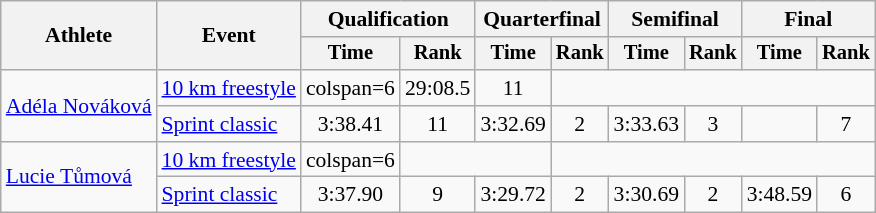<table class="wikitable" style="font-size:90%">
<tr>
<th rowspan="2">Athlete</th>
<th rowspan="2">Event</th>
<th colspan="2">Qualification</th>
<th colspan="2">Quarterfinal</th>
<th colspan="2">Semifinal</th>
<th colspan="2">Final</th>
</tr>
<tr style="font-size:95%">
<th>Time</th>
<th>Rank</th>
<th>Time</th>
<th>Rank</th>
<th>Time</th>
<th>Rank</th>
<th>Time</th>
<th>Rank</th>
</tr>
<tr align=center>
<td rowspan="2" align="left"><a href='#'>Adéla Nováková</a></td>
<td align=left><a href='#'>10 km freestyle</a></td>
<td>colspan=6 </td>
<td>29:08.5</td>
<td>11</td>
</tr>
<tr align=center>
<td align=left><a href='#'>Sprint classic</a></td>
<td>3:38.41</td>
<td>11</td>
<td>3:32.69</td>
<td>2</td>
<td>3:33.63</td>
<td>3</td>
<td></td>
<td>7</td>
</tr>
<tr align="center">
<td rowspan="2" align="left"><a href='#'>Lucie Tůmová</a></td>
<td align="left"><a href='#'>10 km freestyle</a></td>
<td>colspan=6 </td>
<td colspan="2"></td>
</tr>
<tr align=center>
<td align=left><a href='#'>Sprint classic</a></td>
<td>3:37.90</td>
<td>9</td>
<td>3:29.72</td>
<td>2</td>
<td>3:30.69</td>
<td>2</td>
<td>3:48.59</td>
<td>6</td>
</tr>
</table>
